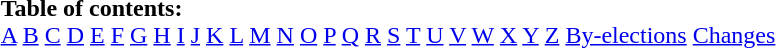<table border="0" id="toc" style="margin: 0 auto;" align=center>
<tr>
<td><strong>Table of contents:</strong><br><a href='#'>A</a> <a href='#'>B</a> <a href='#'>C</a> <a href='#'>D</a> <a href='#'>E</a> <a href='#'>F</a> <a href='#'>G</a> <a href='#'>H</a> <a href='#'>I</a> <a href='#'>J</a> <a href='#'>K</a> <a href='#'>L</a> <a href='#'>M</a> <a href='#'>N</a> <a href='#'>O</a> <a href='#'>P</a> <a href='#'>Q</a> <a href='#'>R</a> <a href='#'>S</a> <a href='#'>T</a> <a href='#'>U</a> <a href='#'>V</a> <a href='#'>W</a> <a href='#'>X</a> <a href='#'>Y</a> <a href='#'>Z</a> <a href='#'>By-elections</a> <a href='#'>Changes</a></td>
</tr>
</table>
